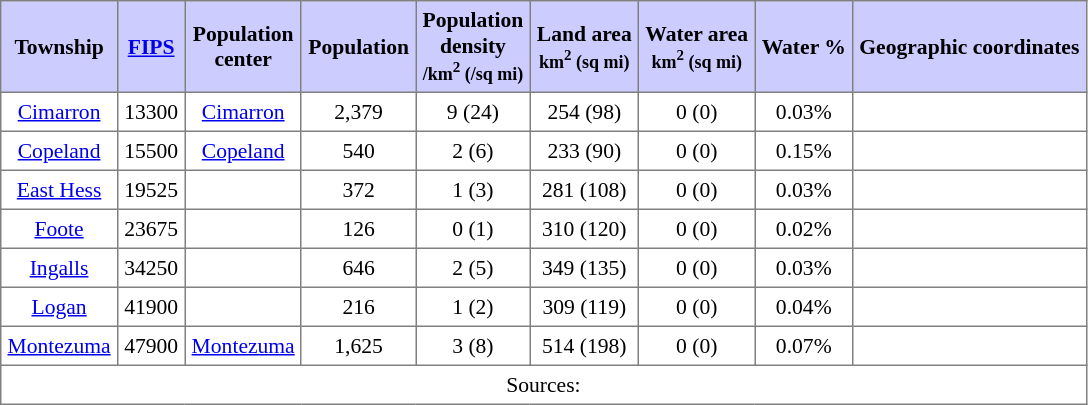<table class="toccolours" border=1 cellspacing=0 cellpadding=4 style="text-align:center; border-collapse:collapse; font-size:90%;">
<tr style="background:#ccccff">
<th>Township</th>
<th><a href='#'>FIPS</a></th>
<th>Population<br>center</th>
<th>Population</th>
<th>Population<br>density<br><small>/km<sup>2</sup> (/sq mi)</small></th>
<th>Land area<br><small>km<sup>2</sup> (sq mi)</small></th>
<th>Water area<br><small>km<sup>2</sup> (sq mi)</small></th>
<th>Water %</th>
<th>Geographic coordinates</th>
</tr>
<tr>
<td><a href='#'>Cimarron</a></td>
<td>13300</td>
<td><a href='#'>Cimarron</a></td>
<td>2,379</td>
<td>9 (24)</td>
<td>254 (98)</td>
<td>0 (0)</td>
<td>0.03%</td>
<td></td>
</tr>
<tr>
<td><a href='#'>Copeland</a></td>
<td>15500</td>
<td><a href='#'>Copeland</a></td>
<td>540</td>
<td>2 (6)</td>
<td>233 (90)</td>
<td>0 (0)</td>
<td>0.15%</td>
<td></td>
</tr>
<tr>
<td><a href='#'>East Hess</a></td>
<td>19525</td>
<td></td>
<td>372</td>
<td>1 (3)</td>
<td>281 (108)</td>
<td>0 (0)</td>
<td>0.03%</td>
<td></td>
</tr>
<tr>
<td><a href='#'>Foote</a></td>
<td>23675</td>
<td></td>
<td>126</td>
<td>0 (1)</td>
<td>310 (120)</td>
<td>0 (0)</td>
<td>0.02%</td>
<td></td>
</tr>
<tr>
<td><a href='#'>Ingalls</a></td>
<td>34250</td>
<td></td>
<td>646</td>
<td>2 (5)</td>
<td>349 (135)</td>
<td>0 (0)</td>
<td>0.03%</td>
<td></td>
</tr>
<tr>
<td><a href='#'>Logan</a></td>
<td>41900</td>
<td></td>
<td>216</td>
<td>1 (2)</td>
<td>309 (119)</td>
<td>0 (0)</td>
<td>0.04%</td>
<td></td>
</tr>
<tr>
<td><a href='#'>Montezuma</a></td>
<td>47900</td>
<td><a href='#'>Montezuma</a></td>
<td>1,625</td>
<td>3 (8)</td>
<td>514 (198)</td>
<td>0 (0)</td>
<td>0.07%</td>
<td></td>
</tr>
<tr>
<td colspan=9>Sources: </td>
</tr>
</table>
